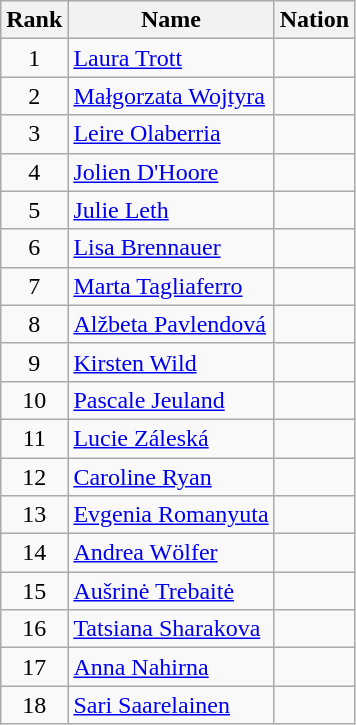<table class="wikitable sortable" style="text-align:center">
<tr>
<th>Rank</th>
<th>Name</th>
<th>Nation</th>
</tr>
<tr>
<td>1</td>
<td align=left><a href='#'>Laura Trott</a></td>
<td align=left></td>
</tr>
<tr>
<td>2</td>
<td align=left><a href='#'>Małgorzata Wojtyra</a></td>
<td align=left></td>
</tr>
<tr>
<td>3</td>
<td align=left><a href='#'>Leire Olaberria</a></td>
<td align=left></td>
</tr>
<tr>
<td>4</td>
<td align=left><a href='#'>Jolien D'Hoore</a></td>
<td align=left></td>
</tr>
<tr>
<td>5</td>
<td align=left><a href='#'>Julie Leth</a></td>
<td align=left></td>
</tr>
<tr>
<td>6</td>
<td align=left><a href='#'>Lisa Brennauer</a></td>
<td align=left></td>
</tr>
<tr>
<td>7</td>
<td align=left><a href='#'>Marta Tagliaferro</a></td>
<td align=left></td>
</tr>
<tr>
<td>8</td>
<td align=left><a href='#'>Alžbeta Pavlendová</a></td>
<td align=left></td>
</tr>
<tr>
<td>9</td>
<td align=left><a href='#'>Kirsten Wild</a></td>
<td align=left></td>
</tr>
<tr>
<td>10</td>
<td align=left><a href='#'>Pascale Jeuland</a></td>
<td align=left></td>
</tr>
<tr>
<td>11</td>
<td align=left><a href='#'>Lucie Záleská</a></td>
<td align=left></td>
</tr>
<tr>
<td>12</td>
<td align=left><a href='#'>Caroline Ryan</a></td>
<td align=left></td>
</tr>
<tr>
<td>13</td>
<td align=left><a href='#'>Evgenia Romanyuta</a></td>
<td align=left></td>
</tr>
<tr>
<td>14</td>
<td align=left><a href='#'>Andrea Wölfer</a></td>
<td align=left></td>
</tr>
<tr>
<td>15</td>
<td align=left><a href='#'>Aušrinė Trebaitė</a></td>
<td align=left></td>
</tr>
<tr>
<td>16</td>
<td align=left><a href='#'>Tatsiana Sharakova</a></td>
<td align=left></td>
</tr>
<tr>
<td>17</td>
<td align=left><a href='#'>Anna Nahirna</a></td>
<td align=left></td>
</tr>
<tr>
<td>18</td>
<td align=left><a href='#'>Sari Saarelainen</a></td>
<td align=left></td>
</tr>
</table>
